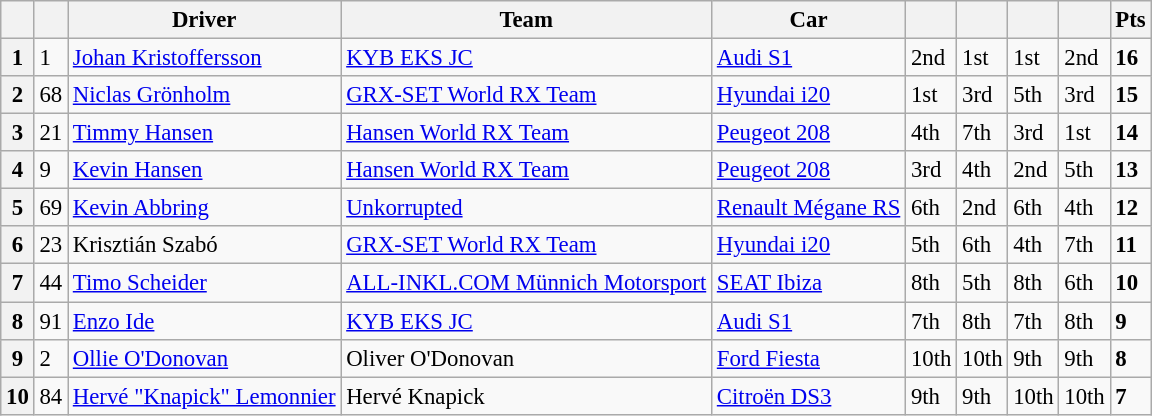<table class="wikitable" style="font-size:95%">
<tr>
<th></th>
<th></th>
<th>Driver</th>
<th>Team</th>
<th>Car</th>
<th></th>
<th></th>
<th></th>
<th></th>
<th>Pts</th>
</tr>
<tr>
<th>1</th>
<td>1</td>
<td> <a href='#'>Johan Kristoffersson</a></td>
<td><a href='#'>KYB EKS JC</a></td>
<td><a href='#'>Audi S1</a></td>
<td>2nd</td>
<td>1st</td>
<td>1st</td>
<td>2nd</td>
<td><strong>16</strong></td>
</tr>
<tr>
<th>2</th>
<td>68</td>
<td> <a href='#'>Niclas Grönholm</a></td>
<td><a href='#'>GRX-SET World RX Team</a></td>
<td><a href='#'>Hyundai i20</a></td>
<td>1st</td>
<td>3rd</td>
<td>5th</td>
<td>3rd</td>
<td><strong>15</strong></td>
</tr>
<tr>
<th>3</th>
<td>21</td>
<td> <a href='#'>Timmy Hansen</a></td>
<td><a href='#'>Hansen World RX Team</a></td>
<td><a href='#'>Peugeot 208</a></td>
<td>4th</td>
<td>7th</td>
<td>3rd</td>
<td>1st</td>
<td><strong>14</strong></td>
</tr>
<tr>
<th>4</th>
<td>9</td>
<td> <a href='#'>Kevin Hansen</a></td>
<td><a href='#'>Hansen World RX Team</a></td>
<td><a href='#'>Peugeot 208</a></td>
<td>3rd</td>
<td>4th</td>
<td>2nd</td>
<td>5th</td>
<td><strong>13</strong></td>
</tr>
<tr>
<th>5</th>
<td>69</td>
<td> <a href='#'>Kevin Abbring</a></td>
<td><a href='#'>Unkorrupted</a></td>
<td><a href='#'>Renault Mégane RS</a></td>
<td>6th</td>
<td>2nd</td>
<td>6th</td>
<td>4th</td>
<td><strong>12</strong></td>
</tr>
<tr>
<th>6</th>
<td>23</td>
<td> Krisztián Szabó</td>
<td><a href='#'>GRX-SET World RX Team</a></td>
<td><a href='#'>Hyundai i20</a></td>
<td>5th</td>
<td>6th</td>
<td>4th</td>
<td>7th</td>
<td><strong>11</strong></td>
</tr>
<tr>
<th>7</th>
<td>44</td>
<td> <a href='#'>Timo Scheider</a></td>
<td><a href='#'>ALL-INKL.COM Münnich Motorsport</a></td>
<td><a href='#'>SEAT Ibiza</a></td>
<td>8th</td>
<td>5th</td>
<td>8th</td>
<td>6th</td>
<td><strong>10</strong></td>
</tr>
<tr>
<th>8</th>
<td>91</td>
<td> <a href='#'>Enzo Ide</a></td>
<td><a href='#'>KYB EKS JC</a></td>
<td><a href='#'>Audi S1</a></td>
<td>7th</td>
<td>8th</td>
<td>7th</td>
<td>8th</td>
<td><strong>9</strong></td>
</tr>
<tr>
<th>9</th>
<td>2</td>
<td> <a href='#'>Ollie O'Donovan</a></td>
<td>Oliver O'Donovan</td>
<td><a href='#'>Ford Fiesta</a></td>
<td>10th</td>
<td>10th</td>
<td>9th</td>
<td>9th</td>
<td><strong>8</strong></td>
</tr>
<tr>
<th>10</th>
<td>84</td>
<td> <a href='#'>Hervé "Knapick" Lemonnier</a></td>
<td>Hervé Knapick</td>
<td><a href='#'>Citroën DS3</a></td>
<td>9th</td>
<td>9th</td>
<td>10th</td>
<td>10th</td>
<td><strong>7</strong></td>
</tr>
</table>
